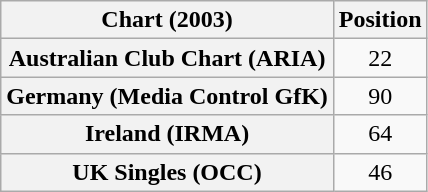<table class="wikitable sortable plainrowheaders" style="text-align:center">
<tr>
<th>Chart (2003)</th>
<th>Position</th>
</tr>
<tr>
<th scope="row">Australian Club Chart (ARIA)</th>
<td>22</td>
</tr>
<tr>
<th scope="row">Germany (Media Control GfK)</th>
<td>90</td>
</tr>
<tr>
<th scope="row">Ireland (IRMA)</th>
<td>64</td>
</tr>
<tr>
<th scope="row">UK Singles (OCC)</th>
<td>46</td>
</tr>
</table>
